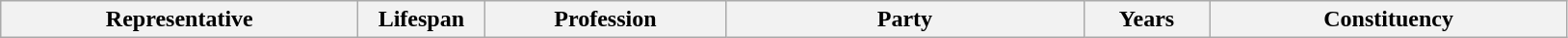<table class="wikitable">
<tr>
<th style="width:15em">Representative</th>
<th style="width:5em">Lifespan</th>
<th style="width:10em">Profession</th>
<th style="width:15em">Party</th>
<th style="width:5em">Years</th>
<th style="width:15em">Constituency</th>
</tr>
</table>
